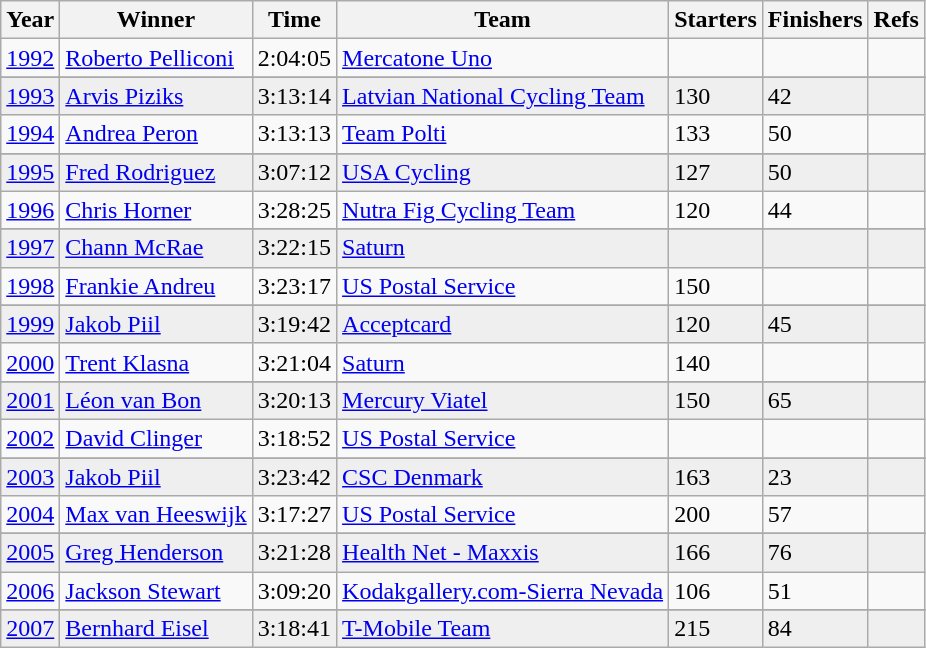<table class = "wikitable sortable">
<tr>
<th>Year</th>
<th>Winner</th>
<th>Time</th>
<th>Team</th>
<th>Starters</th>
<th>Finishers</th>
<th>Refs</th>
</tr>
<tr>
<td><a href='#'>1992</a></td>
<td> <a href='#'>Roberto Pelliconi</a></td>
<td>2:04:05</td>
<td><a href='#'>Mercatone Uno</a></td>
<td></td>
<td></td>
<td></td>
</tr>
<tr>
</tr>
<tr bgcolor="#efefef">
<td><a href='#'>1993</a></td>
<td> <a href='#'>Arvis Piziks</a></td>
<td>3:13:14</td>
<td><a href='#'>Latvian National Cycling Team</a></td>
<td>130</td>
<td>42</td>
<td></td>
</tr>
<tr>
<td><a href='#'>1994</a></td>
<td> <a href='#'>Andrea Peron</a></td>
<td>3:13:13</td>
<td><a href='#'>Team Polti</a></td>
<td>133</td>
<td>50</td>
<td></td>
</tr>
<tr>
</tr>
<tr bgcolor="#efefef">
<td><a href='#'>1995</a></td>
<td> <a href='#'>Fred Rodriguez</a></td>
<td>3:07:12</td>
<td><a href='#'>USA Cycling</a></td>
<td>127</td>
<td>50</td>
<td></td>
</tr>
<tr>
<td><a href='#'>1996</a></td>
<td> <a href='#'>Chris Horner</a></td>
<td>3:28:25</td>
<td><a href='#'>Nutra Fig Cycling Team</a></td>
<td>120</td>
<td>44</td>
<td></td>
</tr>
<tr>
</tr>
<tr bgcolor="#efefef">
<td><a href='#'>1997</a></td>
<td> <a href='#'>Chann McRae</a></td>
<td>3:22:15</td>
<td><a href='#'>Saturn</a></td>
<td></td>
<td></td>
<td></td>
</tr>
<tr>
<td><a href='#'>1998</a></td>
<td> <a href='#'>Frankie Andreu</a></td>
<td>3:23:17</td>
<td><a href='#'>US Postal Service</a></td>
<td>150</td>
<td></td>
<td></td>
</tr>
<tr>
</tr>
<tr bgcolor="#efefef">
<td><a href='#'>1999</a></td>
<td> <a href='#'>Jakob Piil</a></td>
<td>3:19:42</td>
<td><a href='#'>Acceptcard</a></td>
<td>120</td>
<td>45</td>
<td></td>
</tr>
<tr>
<td><a href='#'>2000</a></td>
<td> <a href='#'>Trent Klasna</a></td>
<td>3:21:04</td>
<td><a href='#'>Saturn</a></td>
<td>140</td>
<td></td>
<td></td>
</tr>
<tr>
</tr>
<tr bgcolor="#efefef">
<td><a href='#'>2001</a></td>
<td> <a href='#'>Léon van Bon</a></td>
<td>3:20:13</td>
<td><a href='#'>Mercury Viatel</a></td>
<td>150</td>
<td>65</td>
<td></td>
</tr>
<tr>
<td><a href='#'>2002</a></td>
<td> <a href='#'>David Clinger</a></td>
<td>3:18:52</td>
<td><a href='#'>US Postal Service</a></td>
<td></td>
<td></td>
<td></td>
</tr>
<tr>
</tr>
<tr bgcolor="#efefef">
<td><a href='#'>2003</a></td>
<td> <a href='#'>Jakob Piil</a></td>
<td>3:23:42</td>
<td><a href='#'>CSC Denmark</a></td>
<td>163</td>
<td>23</td>
<td></td>
</tr>
<tr>
<td><a href='#'>2004</a></td>
<td> <a href='#'>Max van Heeswijk</a></td>
<td>3:17:27</td>
<td><a href='#'>US Postal Service</a></td>
<td>200</td>
<td>57</td>
<td></td>
</tr>
<tr>
</tr>
<tr bgcolor="#efefef">
<td><a href='#'>2005</a></td>
<td> <a href='#'>Greg Henderson</a></td>
<td>3:21:28</td>
<td><a href='#'>Health Net - Maxxis</a></td>
<td>166</td>
<td>76</td>
<td></td>
</tr>
<tr>
<td><a href='#'>2006</a></td>
<td> <a href='#'>Jackson Stewart</a></td>
<td>3:09:20</td>
<td><a href='#'>Kodakgallery.com-Sierra Nevada</a></td>
<td>106</td>
<td>51</td>
<td></td>
</tr>
<tr>
</tr>
<tr bgcolor="#efefef">
<td><a href='#'>2007</a></td>
<td> <a href='#'>Bernhard Eisel</a></td>
<td>3:18:41</td>
<td><a href='#'>T-Mobile Team</a></td>
<td>215</td>
<td>84</td>
<td></td>
</tr>
</table>
